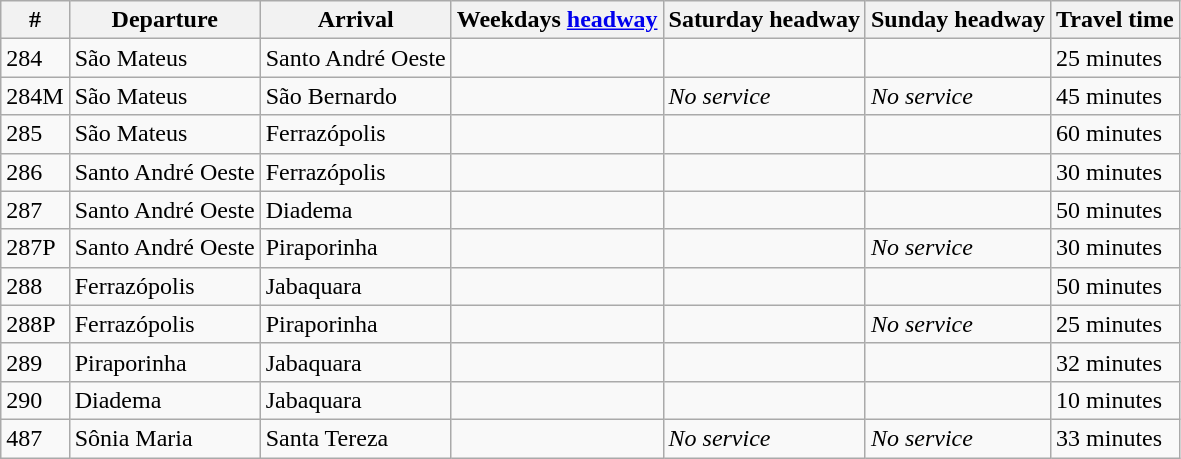<table class="wikitable sortable">
<tr>
<th>#</th>
<th>Departure</th>
<th>Arrival</th>
<th>Weekdays <a href='#'>headway</a></th>
<th>Saturday headway</th>
<th>Sunday headway</th>
<th>Travel time</th>
</tr>
<tr>
<td>284</td>
<td>São Mateus</td>
<td>Santo André Oeste</td>
<td></td>
<td></td>
<td></td>
<td>25 minutes</td>
</tr>
<tr>
<td>284M</td>
<td>São Mateus</td>
<td>São Bernardo</td>
<td></td>
<td><em>No service</em></td>
<td><em>No service</em></td>
<td>45 minutes</td>
</tr>
<tr>
<td>285</td>
<td>São Mateus</td>
<td>Ferrazópolis</td>
<td></td>
<td></td>
<td></td>
<td>60 minutes</td>
</tr>
<tr>
<td>286</td>
<td>Santo André Oeste</td>
<td>Ferrazópolis</td>
<td></td>
<td></td>
<td></td>
<td>30 minutes</td>
</tr>
<tr>
<td>287</td>
<td>Santo André Oeste</td>
<td>Diadema</td>
<td></td>
<td></td>
<td></td>
<td>50 minutes</td>
</tr>
<tr>
<td>287P</td>
<td>Santo André Oeste</td>
<td>Piraporinha</td>
<td></td>
<td></td>
<td><em>No service</em></td>
<td>30 minutes</td>
</tr>
<tr>
<td>288</td>
<td>Ferrazópolis</td>
<td>Jabaquara</td>
<td></td>
<td></td>
<td></td>
<td>50 minutes</td>
</tr>
<tr>
<td>288P</td>
<td>Ferrazópolis</td>
<td>Piraporinha</td>
<td></td>
<td></td>
<td><em>No service</em></td>
<td>25 minutes</td>
</tr>
<tr>
<td>289</td>
<td>Piraporinha</td>
<td>Jabaquara</td>
<td></td>
<td></td>
<td></td>
<td>32 minutes</td>
</tr>
<tr>
<td>290</td>
<td>Diadema</td>
<td>Jabaquara</td>
<td></td>
<td></td>
<td></td>
<td>10 minutes</td>
</tr>
<tr>
<td>487</td>
<td>Sônia Maria</td>
<td>Santa Tereza</td>
<td></td>
<td><em>No service</em></td>
<td><em>No service</em></td>
<td>33 minutes</td>
</tr>
</table>
